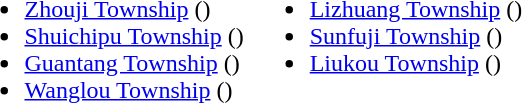<table>
<tr>
<td valign="top"><br><ul><li><a href='#'>Zhouji Township</a> ()</li><li><a href='#'>Shuichipu Township</a> ()</li><li><a href='#'>Guantang Township</a> ()</li><li><a href='#'>Wanglou Township</a> ()</li></ul></td>
<td valign="top"><br><ul><li><a href='#'>Lizhuang Township</a> ()</li><li><a href='#'>Sunfuji Township</a> ()</li><li><a href='#'>Liukou Township</a> ()</li></ul></td>
</tr>
</table>
